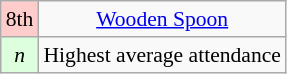<table class="wikitable" style="font-size:90%; text-align:center">
<tr>
<td style="background:#FFCCCC">8th</td>
<td><a href='#'>Wooden Spoon</a></td>
</tr>
<tr>
<td style="background:#dfd"><em>n</em></td>
<td>Highest average attendance</td>
</tr>
</table>
